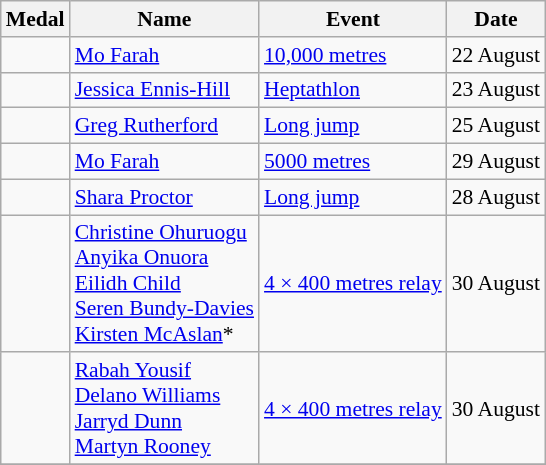<table class="wikitable" style="font-size:90%">
<tr>
<th>Medal</th>
<th>Name</th>
<th>Event</th>
<th>Date</th>
</tr>
<tr>
<td></td>
<td><a href='#'>Mo Farah</a></td>
<td><a href='#'>10,000 metres</a></td>
<td>22 August</td>
</tr>
<tr>
<td></td>
<td><a href='#'>Jessica Ennis-Hill</a></td>
<td><a href='#'>Heptathlon</a></td>
<td>23 August</td>
</tr>
<tr>
<td></td>
<td><a href='#'>Greg Rutherford</a></td>
<td><a href='#'>Long jump</a></td>
<td>25 August</td>
</tr>
<tr>
<td></td>
<td><a href='#'>Mo Farah</a></td>
<td><a href='#'>5000 metres</a></td>
<td>29 August</td>
</tr>
<tr>
<td></td>
<td><a href='#'>Shara Proctor</a></td>
<td><a href='#'>Long jump</a></td>
<td>28 August</td>
</tr>
<tr>
<td></td>
<td><a href='#'>Christine Ohuruogu</a><br><a href='#'>Anyika Onuora</a><br><a href='#'>Eilidh Child</a><br><a href='#'>Seren Bundy-Davies</a><br><a href='#'>Kirsten McAslan</a>*</td>
<td><a href='#'>4 × 400 metres relay</a></td>
<td>30 August</td>
</tr>
<tr>
<td></td>
<td><a href='#'>Rabah Yousif</a><br><a href='#'>Delano Williams</a><br><a href='#'>Jarryd Dunn</a><br><a href='#'>Martyn Rooney</a><br></td>
<td><a href='#'>4 × 400 metres relay</a></td>
<td>30 August</td>
</tr>
<tr>
</tr>
</table>
